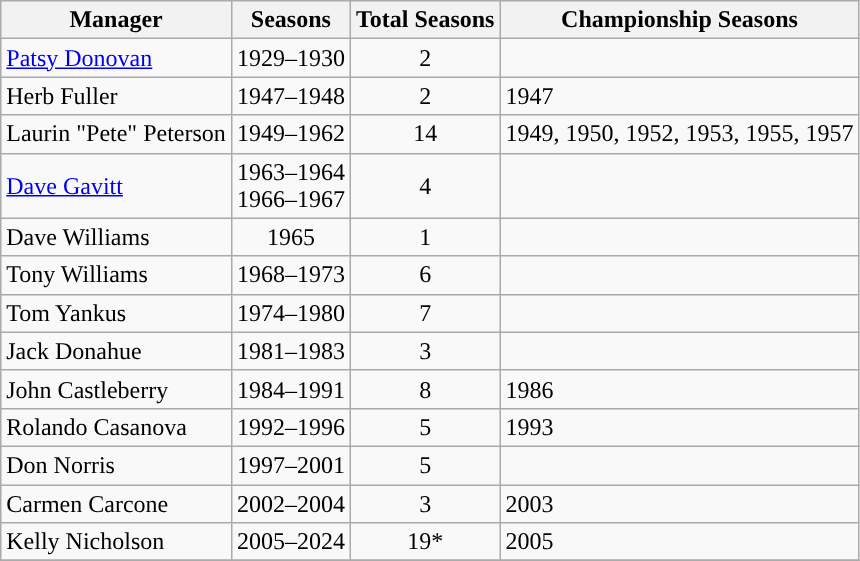<table class="wikitable" style="text-align:center">
<tr>
<th>Manager</th>
<th>Seasons</th>
<th>Total Seasons</th>
<th>Championship Seasons</th>
</tr>
<tr>
<td style="text-align:left"><a href='#'>Patsy Donovan</a></td>
<td>1929–1930</td>
<td>2</td>
<td style="text-align:left"></td>
</tr>
<tr>
<td style="text-align:left">Herb Fuller</td>
<td>1947–1948</td>
<td>2</td>
<td style="text-align:left">1947</td>
</tr>
<tr>
<td style="text-align:left">Laurin "Pete" Peterson</td>
<td>1949–1962</td>
<td>14</td>
<td style="text-align:left">1949, 1950, 1952, 1953, 1955, 1957</td>
</tr>
<tr>
<td style="text-align:left"><a href='#'>Dave Gavitt</a></td>
<td>1963–1964<br>1966–1967</td>
<td>4</td>
<td style="text-align:left"></td>
</tr>
<tr>
<td style="text-align:left">Dave Williams</td>
<td>1965</td>
<td>1</td>
<td style="text-align:left"></td>
</tr>
<tr>
<td style="text-align:left">Tony Williams</td>
<td>1968–1973</td>
<td>6</td>
<td style="text-align:left"></td>
</tr>
<tr>
<td style="text-align:left">Tom Yankus</td>
<td>1974–1980</td>
<td>7</td>
<td style="text-align:left"></td>
</tr>
<tr>
<td style="text-align:left">Jack Donahue</td>
<td>1981–1983</td>
<td>3</td>
<td style="text-align:left"></td>
</tr>
<tr>
<td style="text-align:left">John Castleberry</td>
<td>1984–1991</td>
<td>8</td>
<td style="text-align:left">1986</td>
</tr>
<tr>
<td style="text-align:left">Rolando Casanova</td>
<td>1992–1996</td>
<td>5</td>
<td style="text-align:left">1993</td>
</tr>
<tr>
<td style="text-align:left">Don Norris</td>
<td>1997–2001</td>
<td>5</td>
<td style="text-align:left"></td>
</tr>
<tr>
<td style="text-align:left">Carmen Carcone</td>
<td>2002–2004</td>
<td>3</td>
<td style="text-align:left">2003</td>
</tr>
<tr>
<td style="text-align:left">Kelly Nicholson</td>
<td>2005–2024</td>
<td>19*</td>
<td style="text-align:left">2005</td>
</tr>
<tr>
</tr>
</table>
